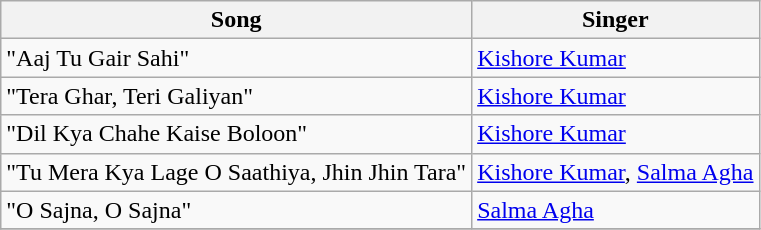<table class="wikitable">
<tr>
<th>Song</th>
<th>Singer</th>
</tr>
<tr>
<td>"Aaj Tu Gair Sahi"</td>
<td><a href='#'>Kishore Kumar</a></td>
</tr>
<tr>
<td>"Tera Ghar, Teri Galiyan"</td>
<td><a href='#'>Kishore Kumar</a></td>
</tr>
<tr>
<td>"Dil Kya Chahe Kaise Boloon"</td>
<td><a href='#'>Kishore Kumar</a></td>
</tr>
<tr>
<td>"Tu Mera Kya Lage O Saathiya, Jhin Jhin Tara"</td>
<td><a href='#'>Kishore Kumar</a>, <a href='#'>Salma Agha</a></td>
</tr>
<tr>
<td>"O Sajna, O Sajna"</td>
<td><a href='#'>Salma Agha</a></td>
</tr>
<tr>
</tr>
</table>
